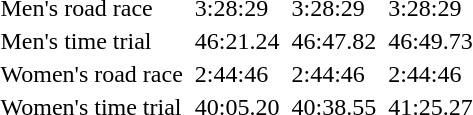<table>
<tr>
<td>Men's road race<br></td>
<td></td>
<td>3:28:29</td>
<td></td>
<td>3:28:29</td>
<td></td>
<td>3:28:29</td>
</tr>
<tr>
<td>Men's time trial<br></td>
<td></td>
<td>46:21.24</td>
<td></td>
<td>46:47.82</td>
<td></td>
<td>46:49.73</td>
</tr>
<tr>
<td>Women's road race<br></td>
<td></td>
<td>2:44:46</td>
<td></td>
<td>2:44:46</td>
<td></td>
<td>2:44:46</td>
</tr>
<tr>
<td>Women's time trial<br></td>
<td></td>
<td>40:05.20</td>
<td></td>
<td>40:38.55</td>
<td></td>
<td>41:25.27</td>
</tr>
<tr>
</tr>
</table>
